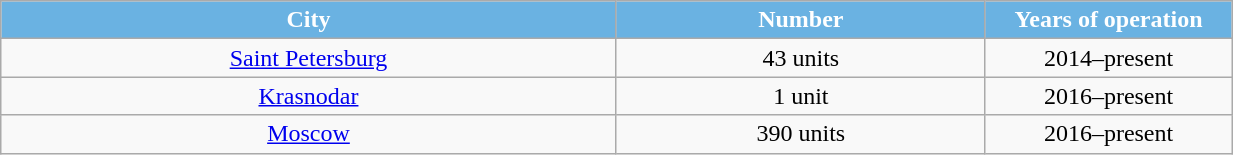<table class="wikitable sortable" width="65%" style="text-align:center;">
<tr>
<th width="50%" style="background-color:#6ab2e2;color:white;">City</th>
<th width="30%" style="background-color:#6ab2e2;color:white;">Number</th>
<th width="30%" style="background-color:#6ab2e2;color:white;">Years of operation</th>
</tr>
<tr>
<td><a href='#'>Saint Petersburg</a></td>
<td>43 units</td>
<td>2014–present</td>
</tr>
<tr>
<td><a href='#'>Krasnodar</a></td>
<td>1 unit</td>
<td>2016–present</td>
</tr>
<tr>
<td><a href='#'>Moscow</a></td>
<td>390 units</td>
<td>2016–present</td>
</tr>
</table>
